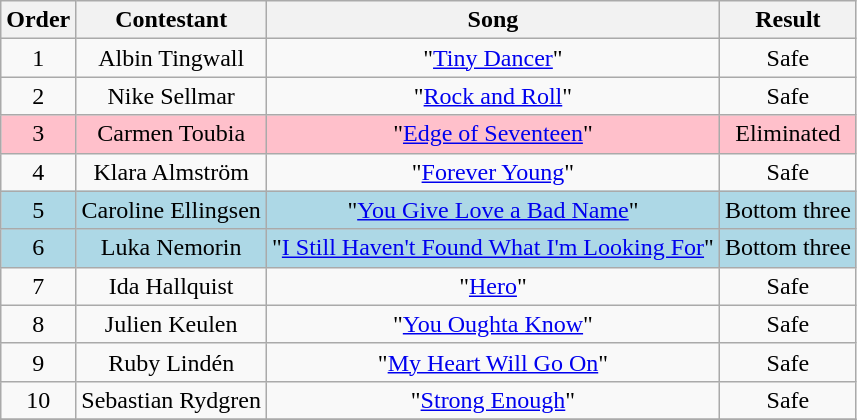<table class="wikitable plainrowheaders" style="text-align:center;">
<tr>
<th scope="col">Order</th>
<th scope="col">Contestant</th>
<th scope="col">Song</th>
<th scope="col">Result</th>
</tr>
<tr>
<td>1</td>
<td scope="row">Albin Tingwall</td>
<td>"<a href='#'>Tiny Dancer</a>"</td>
<td>Safe</td>
</tr>
<tr>
<td>2</td>
<td scope="row">Nike Sellmar</td>
<td>"<a href='#'>Rock and Roll</a>"</td>
<td>Safe</td>
</tr>
<tr style="background:pink;">
<td>3</td>
<td scope="row">Carmen Toubia</td>
<td>"<a href='#'>Edge of Seventeen</a>"</td>
<td>Eliminated</td>
</tr>
<tr>
<td>4</td>
<td scope="row">Klara Almström</td>
<td>"<a href='#'>Forever Young</a>"</td>
<td>Safe</td>
</tr>
<tr style="background:lightblue;">
<td>5</td>
<td scope="row">Caroline Ellingsen</td>
<td>"<a href='#'>You Give Love a Bad Name</a>"</td>
<td>Bottom three</td>
</tr>
<tr style="background:lightblue;">
<td>6</td>
<td scope="row">Luka Nemorin</td>
<td>"<a href='#'>I Still Haven't Found What I'm Looking For</a>"</td>
<td>Bottom three</td>
</tr>
<tr>
<td>7</td>
<td scope="row">Ida Hallquist</td>
<td>"<a href='#'>Hero</a>"</td>
<td>Safe</td>
</tr>
<tr>
<td>8</td>
<td scope="row">Julien Keulen</td>
<td>"<a href='#'>You Oughta Know</a>"</td>
<td>Safe</td>
</tr>
<tr>
<td>9</td>
<td scope="row">Ruby Lindén</td>
<td>"<a href='#'>My Heart Will Go On</a>"</td>
<td>Safe</td>
</tr>
<tr>
<td>10</td>
<td scope="row">Sebastian Rydgren</td>
<td>"<a href='#'>Strong Enough</a>"</td>
<td>Safe</td>
</tr>
<tr>
</tr>
</table>
